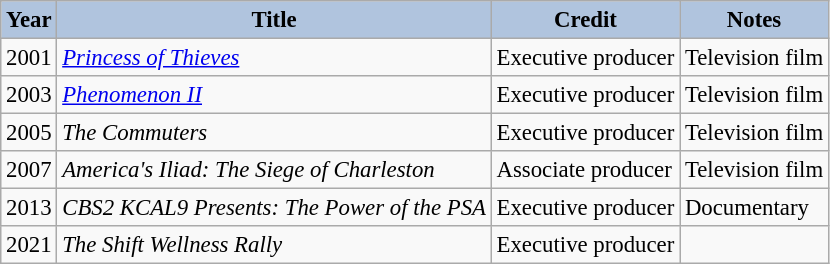<table class="wikitable" style="font-size:95%;">
<tr>
<th style="background:#B0C4DE;">Year</th>
<th style="background:#B0C4DE;">Title</th>
<th style="background:#B0C4DE;">Credit</th>
<th style="background:#B0C4DE;">Notes</th>
</tr>
<tr>
<td>2001</td>
<td><em><a href='#'>Princess of Thieves</a></em></td>
<td>Executive producer</td>
<td>Television film</td>
</tr>
<tr>
<td>2003</td>
<td><em><a href='#'>Phenomenon II</a></em></td>
<td>Executive producer</td>
<td>Television film</td>
</tr>
<tr>
<td>2005</td>
<td><em>The Commuters</em></td>
<td>Executive producer</td>
<td>Television film</td>
</tr>
<tr>
<td>2007</td>
<td><em>America's Iliad: The Siege of Charleston</em></td>
<td>Associate producer</td>
<td>Television film</td>
</tr>
<tr>
<td>2013</td>
<td><em>CBS2 KCAL9 Presents: The Power of the PSA</em></td>
<td>Executive producer</td>
<td>Documentary</td>
</tr>
<tr>
<td>2021</td>
<td><em>The Shift Wellness Rally</em></td>
<td>Executive producer</td>
<td></td>
</tr>
</table>
